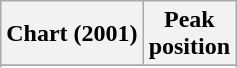<table class="wikitable sortable plainrowheaders" style="text-align:center;">
<tr>
<th scope="col">Chart (2001)</th>
<th scope="col">Peak<br>position</th>
</tr>
<tr>
</tr>
<tr>
</tr>
<tr>
</tr>
</table>
